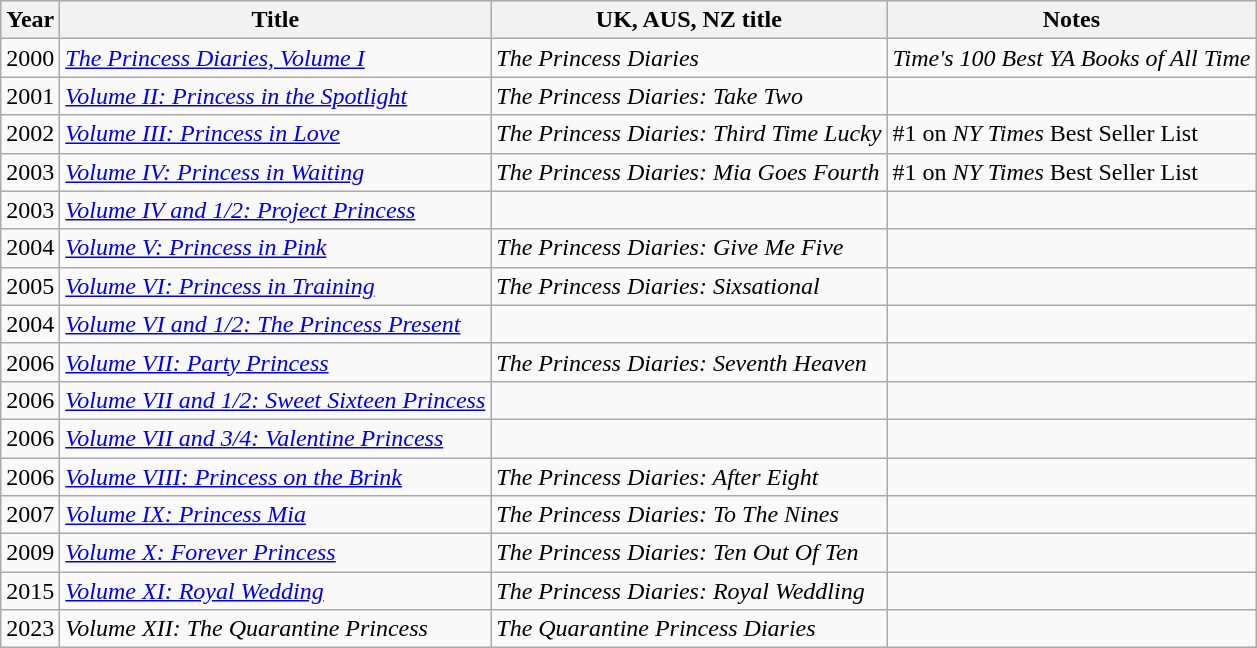<table class="wikitable sortable">
<tr>
<th>Year</th>
<th>Title</th>
<th>UK, AUS, NZ title</th>
<th>Notes</th>
</tr>
<tr>
<td>2000</td>
<td><em><a href='#'>The Princess Diaries, Volume I</a></em></td>
<td><em>The Princess Diaries</em></td>
<td><em>Time's 100 Best YA Books of All Time</em></td>
</tr>
<tr>
<td>2001</td>
<td><a href='#'><em>Volume II: Princess in the Spotlight</em></a></td>
<td><em>The Princess Diaries: Take Two</em></td>
<td></td>
</tr>
<tr>
<td>2002</td>
<td><a href='#'><em>Volume III: Princess in Love</em></a></td>
<td><em>The Princess Diaries: Third Time Lucky</em></td>
<td>#1 on <em>NY Times</em> Best Seller List</td>
</tr>
<tr>
<td>2003</td>
<td><a href='#'><em>Volume IV: Princess in Waiting</em></a></td>
<td><em>The Princess Diaries: Mia Goes Fourth</em></td>
<td>#1 on <em>NY Times</em> Best Seller List</td>
</tr>
<tr>
<td>2003</td>
<td><a href='#'><em>Volume IV and 1/2: Project Princess</em></a></td>
<td></td>
<td></td>
</tr>
<tr>
<td>2004</td>
<td><a href='#'><em>Volume V: Princess in Pink</em></a></td>
<td><em>The Princess Diaries: Give Me Five</em></td>
<td></td>
</tr>
<tr>
<td>2005</td>
<td><a href='#'><em>Volume VI: Princess in Training</em></a></td>
<td><em>The Princess Diaries: Sixsational</em></td>
<td></td>
</tr>
<tr>
<td>2004</td>
<td><a href='#'><em>Volume VI and 1/2: The Princess Present</em></a></td>
<td></td>
<td></td>
</tr>
<tr>
<td>2006</td>
<td><a href='#'><em>Volume VII: Party Princess</em></a></td>
<td><em>The Princess Diaries: Seventh Heaven</em></td>
<td></td>
</tr>
<tr>
<td>2006</td>
<td><a href='#'><em>Volume VII and 1/2: Sweet Sixteen Princess</em></a></td>
<td></td>
<td></td>
</tr>
<tr>
<td>2006</td>
<td><a href='#'><em>Volume VII and 3/4: Valentine Princess</em></a></td>
<td></td>
<td></td>
</tr>
<tr>
<td>2006</td>
<td><a href='#'><em>Volume VIII: Princess on the Brink</em></a></td>
<td><em>The Princess Diaries: After Eight</em></td>
<td></td>
</tr>
<tr>
<td>2007</td>
<td><a href='#'><em>Volume IX: Princess Mia</em></a></td>
<td><em>The Princess Diaries: To The Nines</em></td>
<td></td>
</tr>
<tr>
<td>2009</td>
<td><a href='#'><em>Volume X: Forever Princess</em></a></td>
<td><em>The Princess Diaries: Ten Out Of Ten</em></td>
<td></td>
</tr>
<tr>
<td>2015</td>
<td><em><a href='#'>Volume XI: Royal Wedding</a></em></td>
<td><em>The Princess Diaries: Royal Weddling</em></td>
<td></td>
</tr>
<tr>
<td>2023</td>
<td><em>Volume XII: The Quarantine Princess</em></td>
<td><em>The Quarantine Princess Diaries</em></td>
<td></td>
</tr>
</table>
